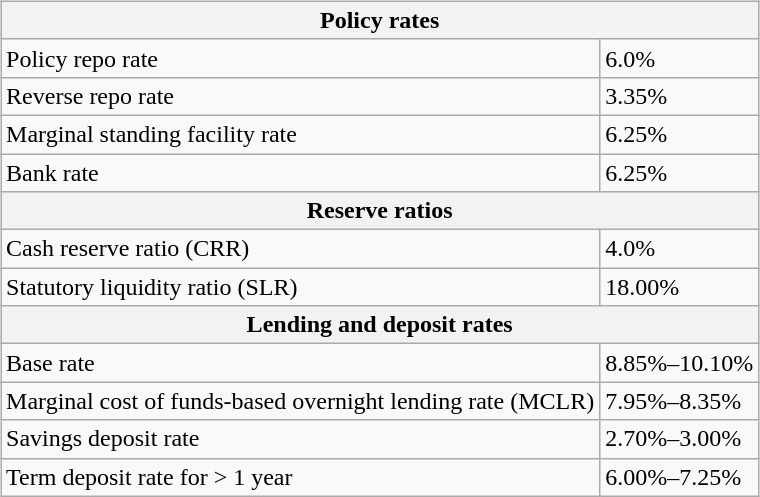<table class="wikitable" style="text-align:left; float:right;margin:5px">
<tr>
<th colspan="2">Policy rates</th>
</tr>
<tr>
<td>Policy repo rate</td>
<td>6.0%</td>
</tr>
<tr>
<td>Reverse repo rate</td>
<td>3.35%</td>
</tr>
<tr>
<td>Marginal standing facility rate</td>
<td>6.25%</td>
</tr>
<tr>
<td>Bank rate</td>
<td>6.25%</td>
</tr>
<tr>
<th colspan="2">Reserve ratios</th>
</tr>
<tr>
<td>Cash reserve ratio (CRR)</td>
<td>4.0%</td>
</tr>
<tr>
<td>Statutory liquidity ratio (SLR)</td>
<td>18.00%</td>
</tr>
<tr>
<th colspan="2">Lending and deposit rates</th>
</tr>
<tr>
<td>Base rate</td>
<td>8.85%–10.10%</td>
</tr>
<tr>
<td>Marginal cost of funds-based overnight lending rate (MCLR)</td>
<td>7.95%–8.35%</td>
</tr>
<tr>
<td>Savings deposit rate</td>
<td>2.70%–3.00%</td>
</tr>
<tr>
<td>Term deposit rate for > 1 year</td>
<td>6.00%–7.25%</td>
</tr>
</table>
